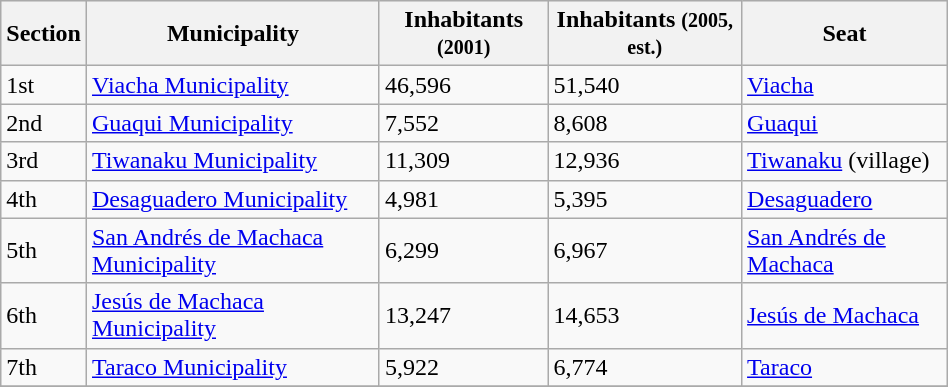<table class="wikitable" border="1" style="width:50%;" border="1">
<tr bgcolor=#EFEFEF>
<th><strong>Section</strong></th>
<th><strong>Municipality</strong></th>
<th><strong>Inhabitants</strong>  <small> (2001) </small></th>
<th><strong>Inhabitants</strong> <small>(2005, est.)</small></th>
<th><strong>Seat</strong></th>
</tr>
<tr>
<td>1st</td>
<td><a href='#'>Viacha Municipality</a></td>
<td>46,596</td>
<td>51,540</td>
<td><a href='#'>Viacha</a></td>
</tr>
<tr>
<td>2nd</td>
<td><a href='#'>Guaqui Municipality</a></td>
<td>7,552</td>
<td>8,608</td>
<td><a href='#'>Guaqui</a></td>
</tr>
<tr>
<td>3rd</td>
<td><a href='#'>Tiwanaku Municipality</a></td>
<td>11,309</td>
<td>12,936</td>
<td><a href='#'>Tiwanaku</a> (village)</td>
</tr>
<tr>
<td>4th</td>
<td><a href='#'>Desaguadero Municipality</a></td>
<td>4,981</td>
<td>5,395</td>
<td><a href='#'>Desaguadero</a></td>
</tr>
<tr>
<td>5th</td>
<td><a href='#'>San Andrés de Machaca Municipality</a></td>
<td>6,299</td>
<td>6,967</td>
<td><a href='#'>San Andrés de Machaca</a></td>
</tr>
<tr>
<td>6th</td>
<td><a href='#'>Jesús de Machaca Municipality</a></td>
<td>13,247</td>
<td>14,653</td>
<td><a href='#'>Jesús de Machaca</a></td>
</tr>
<tr>
<td>7th</td>
<td><a href='#'>Taraco Municipality</a></td>
<td>5,922</td>
<td>6,774</td>
<td><a href='#'>Taraco</a></td>
</tr>
<tr>
</tr>
</table>
